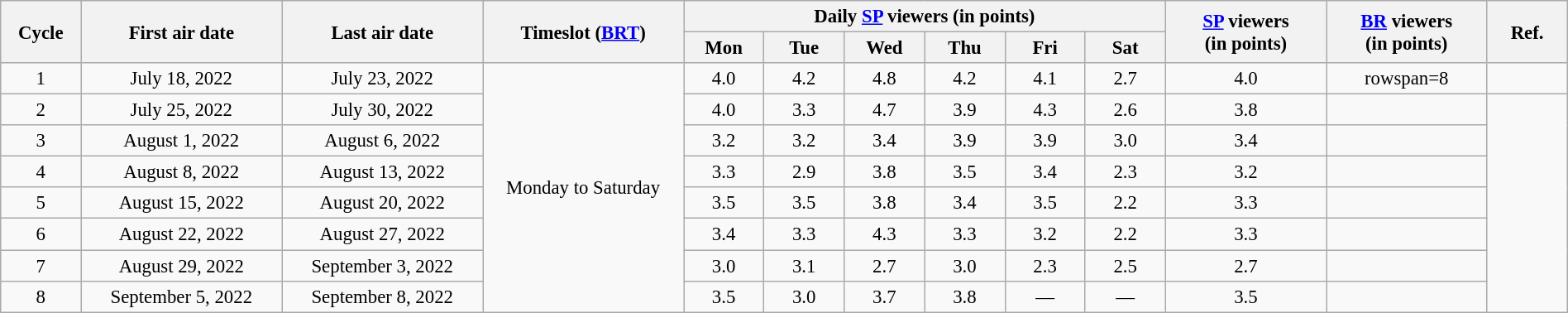<table class="wikitable sortable" style="text-align:center; font-size:95%; width: 100%">
<tr>
<th rowspan=2 width="05.0%">Cycle</th>
<th rowspan=2 width="12.5%">First air date</th>
<th rowspan=2 width="12.5%">Last air date</th>
<th rowspan=2 width="12.5%">Timeslot (<a href='#'>BRT</a>)</th>
<th colspan=6 width="35.0%">Daily <a href='#'>SP</a> viewers (in points)</th>
<th rowspan=2 width="10.0%"><a href='#'>SP</a> viewers<br>(in points)</th>
<th rowspan=2 width="10.0%"><a href='#'>BR</a> viewers<br>(in points)</th>
<th rowspan=2 width="05.0%">Ref.</th>
</tr>
<tr>
<th width="05%">Mon</th>
<th width="05%">Tue</th>
<th width="05%">Wed</th>
<th width="05%">Thu</th>
<th width="05%">Fri</th>
<th width="05%">Sat</th>
</tr>
<tr>
<td>1</td>
<td>July 18, 2022</td>
<td>July 23, 2022</td>
<td rowspan=8>Monday to Saturday<br></td>
<td>4.0</td>
<td>4.2</td>
<td>4.8</td>
<td>4.2</td>
<td>4.1</td>
<td>2.7</td>
<td>4.0</td>
<td>rowspan=8 </td>
<td></td>
</tr>
<tr>
<td>2</td>
<td>July 25, 2022</td>
<td>July 30, 2022</td>
<td>4.0</td>
<td>3.3</td>
<td>4.7</td>
<td>3.9</td>
<td>4.3</td>
<td>2.6</td>
<td>3.8</td>
<td></td>
</tr>
<tr>
<td>3</td>
<td>August 1, 2022</td>
<td>August 6, 2022</td>
<td>3.2</td>
<td>3.2</td>
<td>3.4</td>
<td>3.9</td>
<td>3.9</td>
<td>3.0</td>
<td>3.4</td>
<td></td>
</tr>
<tr>
<td>4</td>
<td>August 8, 2022</td>
<td>August 13, 2022</td>
<td>3.3</td>
<td>2.9</td>
<td>3.8</td>
<td>3.5</td>
<td>3.4</td>
<td>2.3</td>
<td>3.2</td>
<td></td>
</tr>
<tr>
<td>5</td>
<td>August 15, 2022</td>
<td>August 20, 2022</td>
<td>3.5</td>
<td>3.5</td>
<td>3.8</td>
<td>3.4</td>
<td>3.5</td>
<td>2.2</td>
<td>3.3</td>
<td></td>
</tr>
<tr>
<td>6</td>
<td>August 22, 2022</td>
<td>August 27, 2022</td>
<td>3.4</td>
<td>3.3</td>
<td>4.3</td>
<td>3.3</td>
<td>3.2</td>
<td>2.2</td>
<td>3.3</td>
<td></td>
</tr>
<tr>
<td>7</td>
<td>August 29, 2022</td>
<td>September 3, 2022</td>
<td>3.0</td>
<td>3.1</td>
<td>2.7</td>
<td>3.0</td>
<td>2.3</td>
<td>2.5</td>
<td>2.7</td>
<td></td>
</tr>
<tr>
<td>8</td>
<td>September 5, 2022</td>
<td>September 8, 2022</td>
<td>3.5</td>
<td>3.0</td>
<td>3.7</td>
<td>3.8</td>
<td>—</td>
<td>—</td>
<td>3.5</td>
<td></td>
</tr>
</table>
